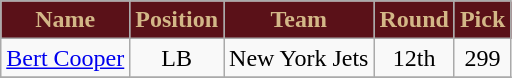<table class="wikitable" style="text-align: center;">
<tr>
<th style="background:#5a1118; color:#d3b787;">Name</th>
<th style="background:#5a1118; color:#d3b787;">Position</th>
<th style="background:#5a1118; color:#d3b787;">Team</th>
<th style="background:#5a1118; color:#d3b787;">Round</th>
<th style="background:#5a1118; color:#d3b787;">Pick</th>
</tr>
<tr>
<td><a href='#'>Bert Cooper</a></td>
<td>LB</td>
<td>New York Jets</td>
<td>12th</td>
<td>299</td>
</tr>
<tr>
</tr>
</table>
